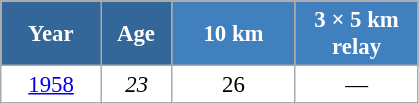<table class="wikitable" style="font-size:95%; text-align:center; border:grey solid 1px; border-collapse:collapse; background:#ffffff;">
<tr>
<th style="background-color:#369; color:white; width:60px;"> Year </th>
<th style="background-color:#369; color:white; width:40px;"> Age </th>
<th style="background-color:#4180be; color:white; width:75px;"> 10 km </th>
<th style="background-color:#4180be; color:white; width:75px;"> 3 × 5 km <br> relay </th>
</tr>
<tr>
<td><a href='#'>1958</a></td>
<td><em>23</em></td>
<td>26</td>
<td>—</td>
</tr>
</table>
